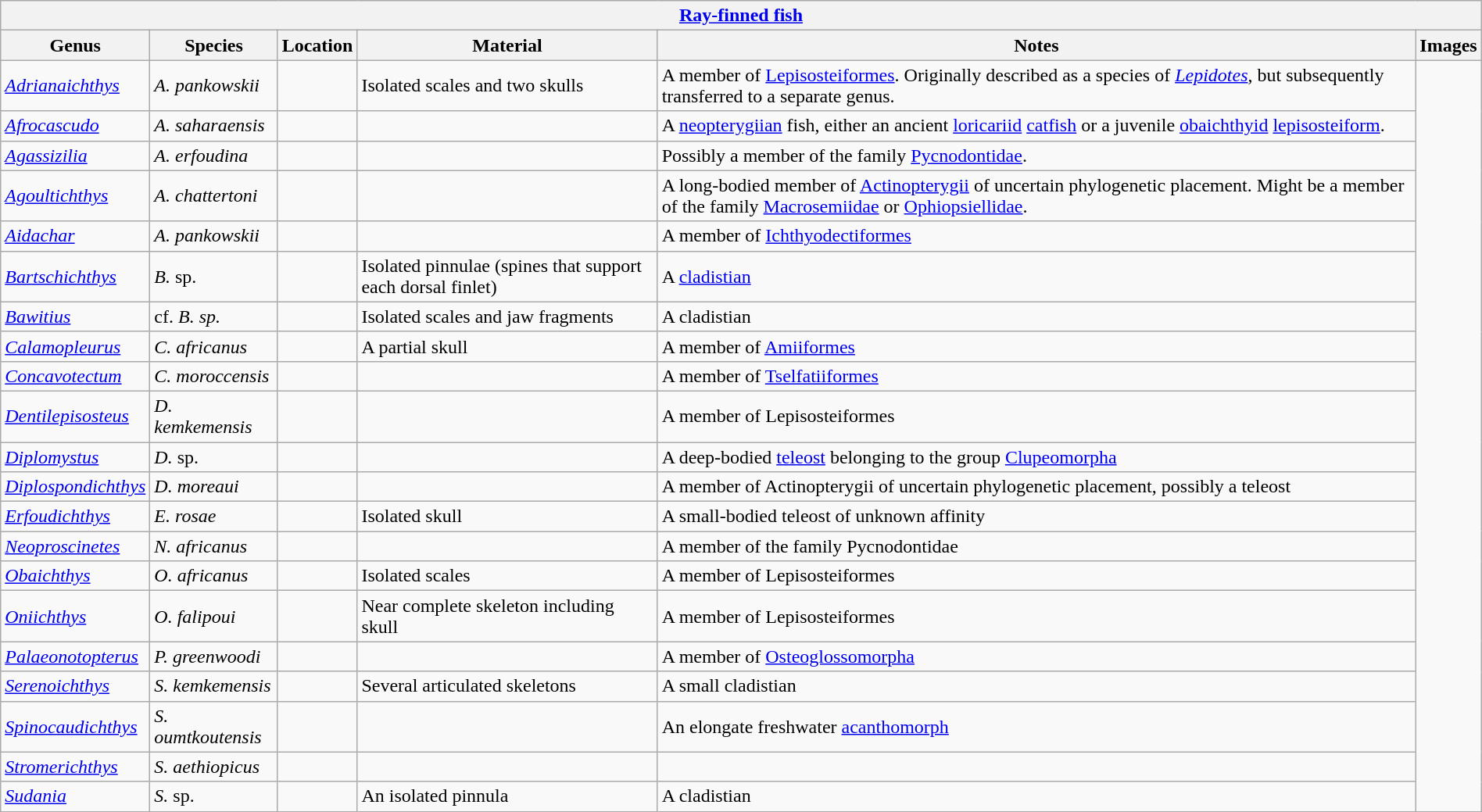<table class="wikitable" align="center" width="100%">
<tr>
<th colspan="6" align="center"><a href='#'>Ray-finned fish</a></th>
</tr>
<tr>
<th>Genus</th>
<th>Species</th>
<th>Location</th>
<th>Material</th>
<th>Notes</th>
<th>Images</th>
</tr>
<tr>
<td><em><a href='#'>Adrianaichthys</a></em></td>
<td><em>A. pankowskii</em></td>
<td></td>
<td>Isolated scales and two skulls</td>
<td>A member of <a href='#'>Lepisosteiformes</a>. Originally described as a species of <em><a href='#'>Lepidotes</a></em>, but subsequently transferred to a separate genus.</td>
<td rowspan="99"><br></td>
</tr>
<tr>
<td><em><a href='#'>Afrocascudo</a></em></td>
<td><em>A. saharaensis</em></td>
<td></td>
<td></td>
<td>A <a href='#'>neopterygiian</a> fish, either an ancient <a href='#'>loricariid</a> <a href='#'>catfish</a> or a juvenile <a href='#'>obaichthyid</a> <a href='#'>lepisosteiform</a>.</td>
</tr>
<tr>
<td><em><a href='#'>Agassizilia</a></em></td>
<td><em>A. erfoudina</em></td>
<td></td>
<td></td>
<td>Possibly a member of the family <a href='#'>Pycnodontidae</a>.</td>
</tr>
<tr>
<td><em><a href='#'>Agoultichthys</a></em></td>
<td><em>A. chattertoni</em></td>
<td></td>
<td></td>
<td>A long-bodied member of <a href='#'>Actinopterygii</a> of uncertain phylogenetic placement. Might be a member of the family <a href='#'>Macrosemiidae</a> or <a href='#'>Ophiopsiellidae</a>.</td>
</tr>
<tr>
<td><em><a href='#'>Aidachar</a></em></td>
<td><em>A. pankowskii</em></td>
<td></td>
<td></td>
<td>A member of <a href='#'>Ichthyodectiformes</a></td>
</tr>
<tr>
<td><em><a href='#'>Bartschichthys</a></em></td>
<td><em>B.</em> sp.</td>
<td></td>
<td>Isolated pinnulae (spines that support each dorsal finlet)</td>
<td>A <a href='#'>cladistian</a></td>
</tr>
<tr>
<td><em><a href='#'>Bawitius</a></em></td>
<td>cf. <em>B. sp.</em></td>
<td></td>
<td>Isolated scales and jaw fragments</td>
<td>A cladistian</td>
</tr>
<tr>
<td><em><a href='#'>Calamopleurus</a></em></td>
<td><em>C. africanus</em></td>
<td></td>
<td>A partial skull</td>
<td>A member of <a href='#'>Amiiformes</a></td>
</tr>
<tr>
<td><em><a href='#'>Concavotectum</a></em></td>
<td><em>C. moroccensis</em></td>
<td></td>
<td></td>
<td>A member of <a href='#'>Tselfatiiformes</a></td>
</tr>
<tr>
<td><em><a href='#'>Dentilepisosteus</a></em></td>
<td><em>D. kemkemensis</em></td>
<td></td>
<td></td>
<td>A member of Lepisosteiformes</td>
</tr>
<tr>
<td><em><a href='#'>Diplomystus</a></em></td>
<td><em>D.</em> sp.</td>
<td></td>
<td></td>
<td>A deep-bodied <a href='#'>teleost</a> belonging to the group <a href='#'>Clupeomorpha</a></td>
</tr>
<tr>
<td><em><a href='#'>Diplospondichthys</a></em></td>
<td><em>D. moreaui</em></td>
<td></td>
<td></td>
<td>A member of Actinopterygii of uncertain phylogenetic placement, possibly a teleost</td>
</tr>
<tr>
<td><em><a href='#'>Erfoudichthys</a></em></td>
<td><em>E. rosae</em></td>
<td></td>
<td>Isolated skull</td>
<td>A small-bodied teleost of unknown affinity</td>
</tr>
<tr>
<td><em><a href='#'>Neoproscinetes</a></em></td>
<td><em>N. africanus</em></td>
<td></td>
<td></td>
<td>A member of the family Pycnodontidae</td>
</tr>
<tr>
<td><em><a href='#'>Obaichthys</a></em></td>
<td><em>O. africanus</em></td>
<td></td>
<td>Isolated scales</td>
<td>A member of Lepisosteiformes</td>
</tr>
<tr>
<td><em><a href='#'>Oniichthys</a></em></td>
<td><em>O. falipoui</em></td>
<td></td>
<td>Near complete skeleton including skull</td>
<td>A member of Lepisosteiformes</td>
</tr>
<tr>
<td><em><a href='#'>Palaeonotopterus</a></em></td>
<td><em>P. greenwoodi</em></td>
<td></td>
<td></td>
<td>A member of <a href='#'>Osteoglossomorpha</a></td>
</tr>
<tr>
<td><em><a href='#'>Serenoichthys</a></em></td>
<td><em>S. kemkemensis</em></td>
<td></td>
<td>Several articulated skeletons</td>
<td>A small cladistian</td>
</tr>
<tr>
<td><em><a href='#'>Spinocaudichthys</a></em></td>
<td><em>S. oumtkoutensis</em></td>
<td></td>
<td></td>
<td>An elongate freshwater <a href='#'>acanthomorph</a></td>
</tr>
<tr>
<td><em><a href='#'>Stromerichthys</a></em></td>
<td><em>S. aethiopicus</em></td>
<td></td>
<td></td>
<td></td>
</tr>
<tr>
<td><em><a href='#'>Sudania</a></em></td>
<td><em>S.</em> sp.</td>
<td></td>
<td>An isolated pinnula</td>
<td>A cladistian</td>
</tr>
</table>
